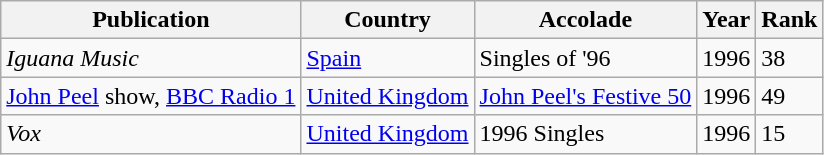<table class="wikitable">
<tr>
<th>Publication</th>
<th>Country</th>
<th>Accolade</th>
<th>Year</th>
<th>Rank</th>
</tr>
<tr>
<td><em>Iguana Music</em></td>
<td><a href='#'>Spain</a></td>
<td>Singles of '96</td>
<td>1996</td>
<td>38</td>
</tr>
<tr>
<td><a href='#'>John Peel</a> show, <a href='#'>BBC Radio 1</a></td>
<td><a href='#'>United Kingdom</a></td>
<td><a href='#'>John Peel's Festive 50</a></td>
<td>1996</td>
<td>49</td>
</tr>
<tr>
<td><em>Vox</em></td>
<td><a href='#'>United Kingdom</a></td>
<td>1996 Singles</td>
<td>1996</td>
<td>15</td>
</tr>
</table>
